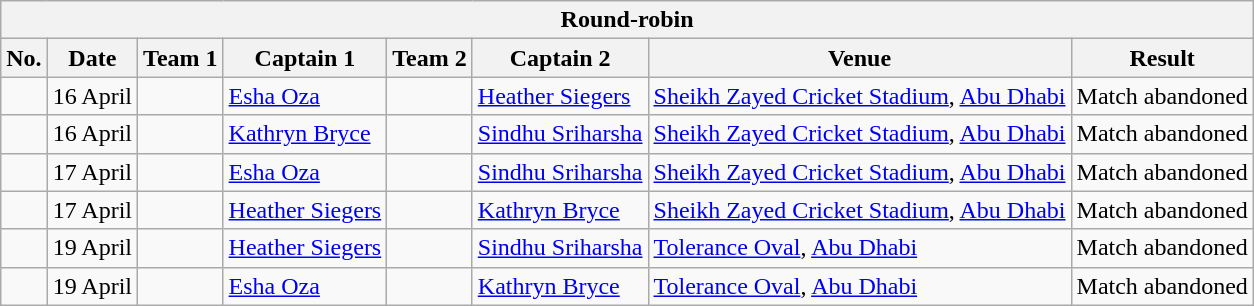<table class="wikitable">
<tr>
<th colspan="8">Round-robin</th>
</tr>
<tr>
<th>No.</th>
<th>Date</th>
<th>Team 1</th>
<th>Captain 1</th>
<th>Team 2</th>
<th>Captain 2</th>
<th>Venue</th>
<th>Result</th>
</tr>
<tr>
<td></td>
<td>16 April</td>
<td></td>
<td><a href='#'>Esha Oza</a></td>
<td></td>
<td><a href='#'>Heather Siegers</a></td>
<td><a href='#'>Sheikh Zayed Cricket Stadium</a>, <a href='#'>Abu Dhabi</a></td>
<td>Match abandoned</td>
</tr>
<tr>
<td></td>
<td>16 April</td>
<td></td>
<td><a href='#'>Kathryn Bryce</a></td>
<td></td>
<td><a href='#'>Sindhu Sriharsha</a></td>
<td><a href='#'>Sheikh Zayed Cricket Stadium</a>, <a href='#'>Abu Dhabi</a></td>
<td>Match abandoned</td>
</tr>
<tr>
<td></td>
<td>17 April</td>
<td></td>
<td><a href='#'>Esha Oza</a></td>
<td></td>
<td><a href='#'>Sindhu Sriharsha</a></td>
<td><a href='#'>Sheikh Zayed Cricket Stadium</a>, <a href='#'>Abu Dhabi</a></td>
<td>Match abandoned</td>
</tr>
<tr>
<td></td>
<td>17 April</td>
<td></td>
<td><a href='#'>Heather Siegers</a></td>
<td></td>
<td><a href='#'>Kathryn Bryce</a></td>
<td><a href='#'>Sheikh Zayed Cricket Stadium</a>, <a href='#'>Abu Dhabi</a></td>
<td>Match abandoned</td>
</tr>
<tr>
<td></td>
<td>19 April</td>
<td></td>
<td><a href='#'>Heather Siegers</a></td>
<td></td>
<td><a href='#'>Sindhu Sriharsha</a></td>
<td><a href='#'>Tolerance Oval</a>, <a href='#'>Abu Dhabi</a></td>
<td>Match abandoned</td>
</tr>
<tr>
<td></td>
<td>19 April</td>
<td></td>
<td><a href='#'>Esha Oza</a></td>
<td></td>
<td><a href='#'>Kathryn Bryce</a></td>
<td><a href='#'>Tolerance Oval</a>, <a href='#'>Abu Dhabi</a></td>
<td>Match abandoned</td>
</tr>
</table>
